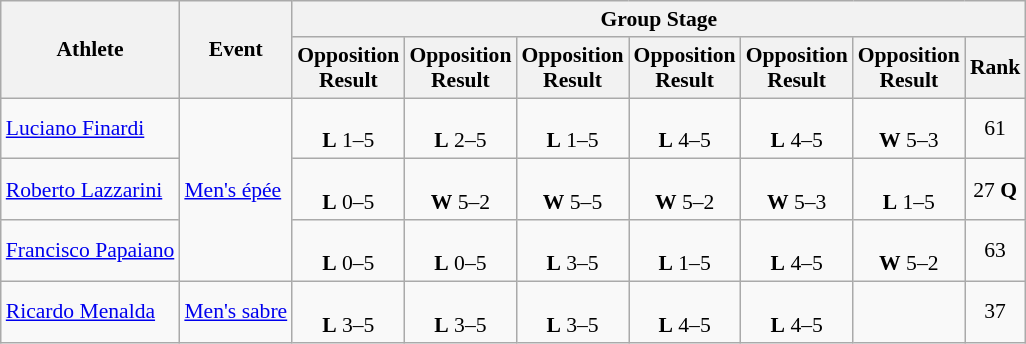<table class=wikitable style="font-size:90%">
<tr>
<th rowspan="2">Athlete</th>
<th rowspan="2">Event</th>
<th colspan="7">Group Stage</th>
</tr>
<tr>
<th>Opposition<br>Result</th>
<th>Opposition<br>Result</th>
<th>Opposition<br>Result</th>
<th>Opposition<br>Result</th>
<th>Opposition<br>Result</th>
<th>Opposition<br>Result</th>
<th>Rank</th>
</tr>
<tr align=center>
<td align=left><a href='#'>Luciano Finardi</a></td>
<td align=left rowspan=3><a href='#'>Men's épée</a></td>
<td><br><strong>L</strong> 1–5</td>
<td><br><strong>L</strong> 2–5</td>
<td><br><strong>L</strong> 1–5</td>
<td><br><strong>L</strong> 4–5</td>
<td><br><strong>L</strong> 4–5</td>
<td><br><strong>W</strong> 5–3</td>
<td>61</td>
</tr>
<tr align=center>
<td align=left><a href='#'>Roberto Lazzarini</a></td>
<td><br><strong>L</strong> 0–5</td>
<td><br><strong>W</strong> 5–2</td>
<td><br><strong>W</strong> 5–5</td>
<td><br><strong>W</strong> 5–2</td>
<td><br><strong>W</strong> 5–3</td>
<td><br><strong>L</strong> 1–5</td>
<td>27 <strong>Q</strong></td>
</tr>
<tr align=center>
<td align=left><a href='#'>Francisco Papaiano</a></td>
<td><br><strong>L</strong> 0–5</td>
<td><br><strong>L</strong> 0–5</td>
<td><br><strong>L</strong> 3–5</td>
<td><br><strong>L</strong> 1–5</td>
<td><br><strong>L</strong> 4–5</td>
<td><br><strong>W</strong> 5–2</td>
<td>63</td>
</tr>
<tr align=center>
<td align=left><a href='#'>Ricardo Menalda</a></td>
<td align=left><a href='#'>Men's sabre</a></td>
<td><br><strong>L</strong> 3–5</td>
<td><br><strong>L</strong> 3–5</td>
<td><br><strong>L</strong> 3–5</td>
<td><br><strong>L</strong> 4–5</td>
<td><br><strong>L</strong> 4–5</td>
<td></td>
<td>37</td>
</tr>
</table>
